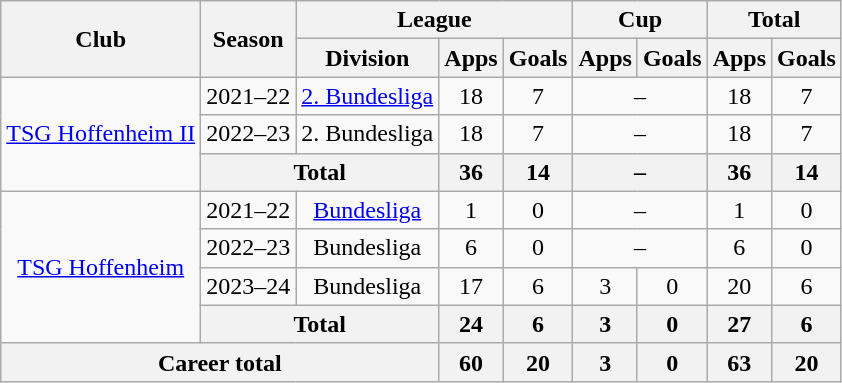<table class="wikitable" style="text-align:center">
<tr>
<th rowspan="2">Club</th>
<th rowspan="2">Season</th>
<th colspan="3">League</th>
<th colspan="2">Cup</th>
<th colspan="2">Total</th>
</tr>
<tr>
<th>Division</th>
<th>Apps</th>
<th>Goals</th>
<th>Apps</th>
<th>Goals</th>
<th>Apps</th>
<th>Goals</th>
</tr>
<tr>
<td rowspan="3"><a href='#'>TSG Hoffenheim II</a></td>
<td>2021–22</td>
<td><a href='#'>2. Bundesliga</a></td>
<td>18</td>
<td>7</td>
<td colspan="2">–</td>
<td>18</td>
<td>7</td>
</tr>
<tr>
<td>2022–23</td>
<td>2. Bundesliga</td>
<td>18</td>
<td>7</td>
<td colspan="2">–</td>
<td>18</td>
<td>7</td>
</tr>
<tr>
<th colspan="2">Total</th>
<th>36</th>
<th>14</th>
<th colspan="2">–</th>
<th>36</th>
<th>14</th>
</tr>
<tr>
<td rowspan="4"><a href='#'>TSG Hoffenheim</a></td>
<td>2021–22</td>
<td><a href='#'>Bundesliga</a></td>
<td>1</td>
<td>0</td>
<td colspan="2">–</td>
<td>1</td>
<td>0</td>
</tr>
<tr>
<td>2022–23</td>
<td>Bundesliga</td>
<td>6</td>
<td>0</td>
<td colspan="2">–</td>
<td>6</td>
<td>0</td>
</tr>
<tr>
<td>2023–24</td>
<td>Bundesliga</td>
<td>17</td>
<td>6</td>
<td>3</td>
<td>0</td>
<td>20</td>
<td>6</td>
</tr>
<tr>
<th colspan="2">Total</th>
<th>24</th>
<th>6</th>
<th>3</th>
<th>0</th>
<th>27</th>
<th>6</th>
</tr>
<tr>
<th colspan="3">Career total</th>
<th>60</th>
<th>20</th>
<th>3</th>
<th>0</th>
<th>63</th>
<th>20</th>
</tr>
</table>
